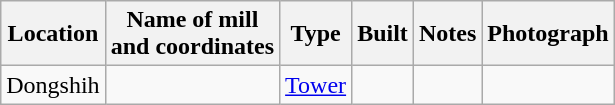<table class="wikitable">
<tr>
<th>Location</th>
<th>Name of mill<br>and coordinates</th>
<th>Type</th>
<th>Built</th>
<th>Notes</th>
<th>Photograph</th>
</tr>
<tr>
<td>Dongshih</td>
<td></td>
<td><a href='#'>Tower</a></td>
<td></td>
<td></td>
<td></td>
</tr>
</table>
